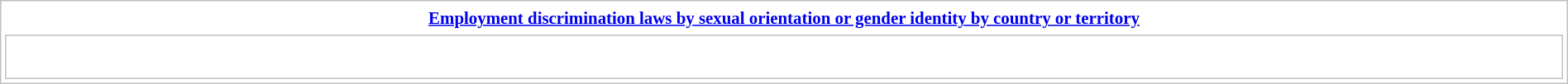<table class="collapsible collapsed" style="text-align: left; border: 1px solid silver; margin: 0.2em auto auto; width:100%; clear: both; padding: 1px;">
<tr>
<th style="font-size:87%; padding:0.2em 0.3em; text-align: center; "><span><a href='#'>Employment discrimination laws by sexual orientation or gender identity by country or territory</a></span></th>
</tr>
<tr>
<td style="border: solid 1px silver; padding: 8px;"><br><div></div></td>
</tr>
</table>
